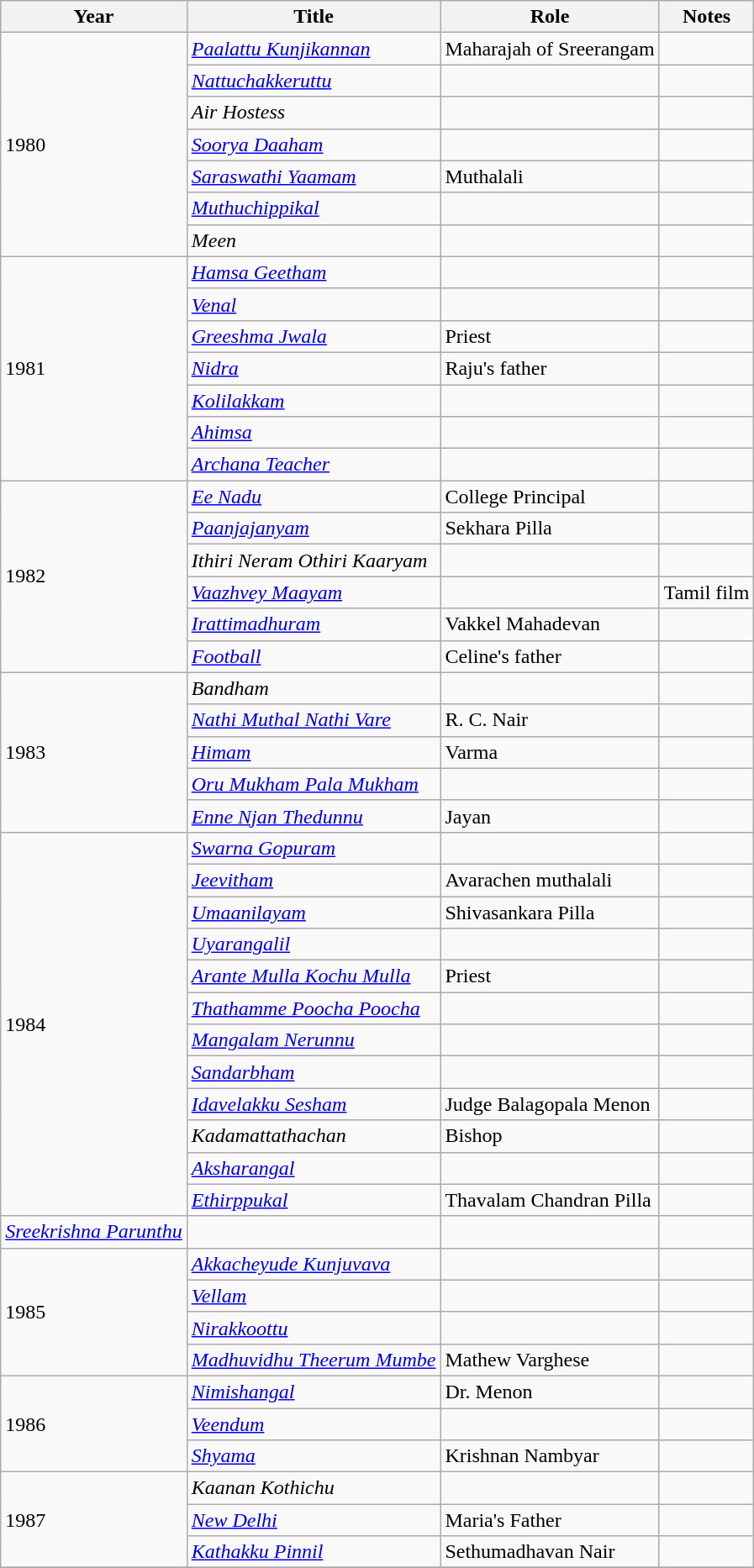<table class="wikitable sortable">
<tr>
<th>Year</th>
<th>Title</th>
<th>Role</th>
<th class="unsortable">Notes</th>
</tr>
<tr>
<td rowspan=7>1980</td>
<td><em><a href='#'>Paalattu Kunjikannan</a></em></td>
<td>Maharajah of Sreerangam</td>
<td></td>
</tr>
<tr>
<td><em><a href='#'>Nattuchakkeruttu</a></em></td>
<td></td>
<td></td>
</tr>
<tr>
<td><em>Air Hostess</em></td>
<td></td>
<td></td>
</tr>
<tr>
<td><em><a href='#'>Soorya Daaham</a></em></td>
<td></td>
<td></td>
</tr>
<tr>
<td><em><a href='#'>Saraswathi Yaamam</a></em></td>
<td>Muthalali</td>
<td></td>
</tr>
<tr>
<td><em><a href='#'>Muthuchippikal</a></em></td>
<td></td>
<td></td>
</tr>
<tr>
<td><em>Meen</em></td>
<td></td>
<td></td>
</tr>
<tr>
<td rowspan=7>1981</td>
<td><em><a href='#'>Hamsa Geetham</a></em></td>
<td></td>
<td></td>
</tr>
<tr>
<td><em><a href='#'>Venal</a></em></td>
<td></td>
<td></td>
</tr>
<tr>
<td><em><a href='#'>Greeshma Jwala</a></em></td>
<td>Priest</td>
<td></td>
</tr>
<tr>
<td><em><a href='#'>Nidra</a></em></td>
<td>Raju's father</td>
<td></td>
</tr>
<tr>
<td><em><a href='#'>Kolilakkam</a></em></td>
<td></td>
<td></td>
</tr>
<tr>
<td><em><a href='#'>Ahimsa</a></em></td>
<td></td>
<td></td>
</tr>
<tr>
<td><em><a href='#'>Archana Teacher</a></em></td>
<td></td>
<td></td>
</tr>
<tr>
<td rowspan="6">1982</td>
<td><em><a href='#'>Ee Nadu</a></em></td>
<td>College Principal</td>
<td></td>
</tr>
<tr>
<td><em><a href='#'>Paanjajanyam</a></em></td>
<td>Sekhara Pilla</td>
<td></td>
</tr>
<tr>
<td><em>Ithiri Neram Othiri Kaaryam</em></td>
<td></td>
<td></td>
</tr>
<tr>
<td><em><a href='#'>Vaazhvey Maayam</a></em></td>
<td></td>
<td>Tamil film</td>
</tr>
<tr>
<td><em><a href='#'>Irattimadhuram</a></em></td>
<td>Vakkel Mahadevan</td>
<td></td>
</tr>
<tr>
<td><em><a href='#'>Football</a></em></td>
<td>Celine's father</td>
<td></td>
</tr>
<tr>
<td rowspan=5>1983</td>
<td><em>Bandham</em></td>
<td></td>
<td></td>
</tr>
<tr>
<td><em><a href='#'>Nathi Muthal Nathi Vare</a></em></td>
<td>R. C. Nair</td>
<td></td>
</tr>
<tr>
<td><em><a href='#'>Himam</a></em></td>
<td>Varma</td>
<td></td>
</tr>
<tr>
<td><em><a href='#'>Oru Mukham Pala Mukham</a></em></td>
<td></td>
<td></td>
</tr>
<tr>
<td><em><a href='#'>Enne Njan Thedunnu</a></em></td>
<td>Jayan</td>
<td></td>
</tr>
<tr>
<td rowspan=12>1984</td>
<td><em><a href='#'>Swarna Gopuram</a></em></td>
<td Siddarthan's father></td>
</tr>
<tr>
<td><em><a href='#'>Jeevitham</a></em></td>
<td>Avarachen muthalali</td>
<td></td>
</tr>
<tr>
<td><em><a href='#'>Umaanilayam</a></em></td>
<td>Shivasankara Pilla</td>
<td></td>
</tr>
<tr>
<td><em><a href='#'>Uyarangalil</a></em></td>
<td></td>
<td></td>
</tr>
<tr>
<td><em><a href='#'>Arante Mulla Kochu Mulla</a></em></td>
<td>Priest</td>
<td></td>
</tr>
<tr>
<td><em><a href='#'>Thathamme Poocha Poocha</a></em></td>
<td></td>
<td></td>
</tr>
<tr>
<td><em><a href='#'>Mangalam Nerunnu</a></em></td>
<td></td>
<td></td>
</tr>
<tr>
<td><em><a href='#'>Sandarbham</a></em></td>
<td></td>
<td></td>
</tr>
<tr>
<td><em><a href='#'>Idavelakku Sesham</a></em></td>
<td>Judge Balagopala Menon</td>
<td></td>
</tr>
<tr>
<td><em>Kadamattathachan</em></td>
<td>Bishop</td>
<td></td>
</tr>
<tr>
<td><em><a href='#'>Aksharangal</a></em></td>
<td></td>
<td></td>
</tr>
<tr>
<td><em><a href='#'>Ethirppukal</a></em></td>
<td>Thavalam Chandran Pilla</td>
<td></td>
</tr>
<tr>
<td><em><a href='#'>Sreekrishna Parunthu</a></em></td>
<td></td>
<td></td>
</tr>
<tr>
<td rowspan=4>1985</td>
<td><em><a href='#'>Akkacheyude Kunjuvava</a></em></td>
<td></td>
<td></td>
</tr>
<tr>
<td><em><a href='#'>Vellam</a></em></td>
<td></td>
<td></td>
</tr>
<tr>
<td><em><a href='#'>Nirakkoottu</a></em></td>
<td></td>
<td></td>
</tr>
<tr>
<td><em><a href='#'>Madhuvidhu Theerum Mumbe</a></em></td>
<td>Mathew Varghese</td>
<td></td>
</tr>
<tr>
<td rowspan=3>1986</td>
<td><em><a href='#'>Nimishangal</a></em></td>
<td>Dr. Menon</td>
<td></td>
</tr>
<tr>
<td><em><a href='#'>Veendum</a></em></td>
<td></td>
<td></td>
</tr>
<tr>
<td><em><a href='#'>Shyama</a></em></td>
<td>Krishnan Nambyar</td>
<td></td>
</tr>
<tr>
<td rowspan=3>1987</td>
<td><em>Kaanan Kothichu</em></td>
<td></td>
<td></td>
</tr>
<tr>
<td><em><a href='#'>New Delhi</a></em></td>
<td>Maria's Father</td>
<td></td>
</tr>
<tr>
<td><em><a href='#'>Kathakku Pinnil</a></em></td>
<td>Sethumadhavan Nair</td>
<td></td>
</tr>
<tr>
</tr>
</table>
